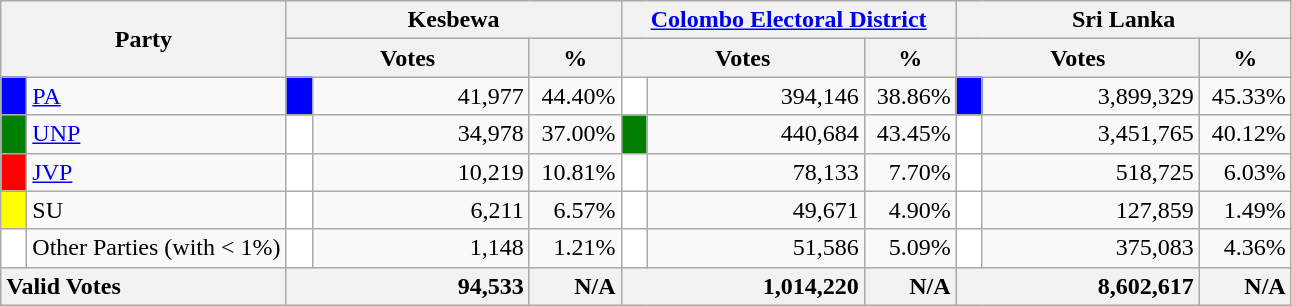<table class="wikitable">
<tr>
<th colspan="2" width="144px"rowspan="2">Party</th>
<th colspan="3" width="216px">Kesbewa</th>
<th colspan="3" width="216px"><a href='#'>Colombo Electoral District</a></th>
<th colspan="3" width="216px">Sri Lanka</th>
</tr>
<tr>
<th colspan="2" width="144px">Votes</th>
<th>%</th>
<th colspan="2" width="144px">Votes</th>
<th>%</th>
<th colspan="2" width="144px">Votes</th>
<th>%</th>
</tr>
<tr>
<td style="background-color:blue;" width="10px"></td>
<td style="text-align:left;"><a href='#'>PA</a></td>
<td style="background-color:blue;" width="10px"></td>
<td style="text-align:right;">41,977</td>
<td style="text-align:right;">44.40%</td>
<td style="background-color:white;" width="10px"></td>
<td style="text-align:right;">394,146</td>
<td style="text-align:right;">38.86%</td>
<td style="background-color:blue;" width="10px"></td>
<td style="text-align:right;">3,899,329</td>
<td style="text-align:right;">45.33%</td>
</tr>
<tr>
<td style="background-color:green;" width="10px"></td>
<td style="text-align:left;"><a href='#'>UNP</a></td>
<td style="background-color:white;" width="10px"></td>
<td style="text-align:right;">34,978</td>
<td style="text-align:right;">37.00%</td>
<td style="background-color:green;" width="10px"></td>
<td style="text-align:right;">440,684</td>
<td style="text-align:right;">43.45%</td>
<td style="background-color:white;" width="10px"></td>
<td style="text-align:right;">3,451,765</td>
<td style="text-align:right;">40.12%</td>
</tr>
<tr>
<td style="background-color:red;" width="10px"></td>
<td style="text-align:left;"><a href='#'>JVP</a></td>
<td style="background-color:white;" width="10px"></td>
<td style="text-align:right;">10,219</td>
<td style="text-align:right;">10.81%</td>
<td style="background-color:white;" width="10px"></td>
<td style="text-align:right;">78,133</td>
<td style="text-align:right;">7.70%</td>
<td style="background-color:white;" width="10px"></td>
<td style="text-align:right;">518,725</td>
<td style="text-align:right;">6.03%</td>
</tr>
<tr>
<td style="background-color:yellow;" width="10px"></td>
<td style="text-align:left;">SU</td>
<td style="background-color:white;" width="10px"></td>
<td style="text-align:right;">6,211</td>
<td style="text-align:right;">6.57%</td>
<td style="background-color:white;" width="10px"></td>
<td style="text-align:right;">49,671</td>
<td style="text-align:right;">4.90%</td>
<td style="background-color:white;" width="10px"></td>
<td style="text-align:right;">127,859</td>
<td style="text-align:right;">1.49%</td>
</tr>
<tr>
<td style="background-color:white;" width="10px"></td>
<td style="text-align:left;">Other Parties (with < 1%)</td>
<td style="background-color:white;" width="10px"></td>
<td style="text-align:right;">1,148</td>
<td style="text-align:right;">1.21%</td>
<td style="background-color:white;" width="10px"></td>
<td style="text-align:right;">51,586</td>
<td style="text-align:right;">5.09%</td>
<td style="background-color:white;" width="10px"></td>
<td style="text-align:right;">375,083</td>
<td style="text-align:right;">4.36%</td>
</tr>
<tr>
<th colspan="2" width="144px"style="text-align:left;">Valid Votes</th>
<th style="text-align:right;"colspan="2" width="144px">94,533</th>
<th style="text-align:right;">N/A</th>
<th style="text-align:right;"colspan="2" width="144px">1,014,220</th>
<th style="text-align:right;">N/A</th>
<th style="text-align:right;"colspan="2" width="144px">8,602,617</th>
<th style="text-align:right;">N/A</th>
</tr>
</table>
